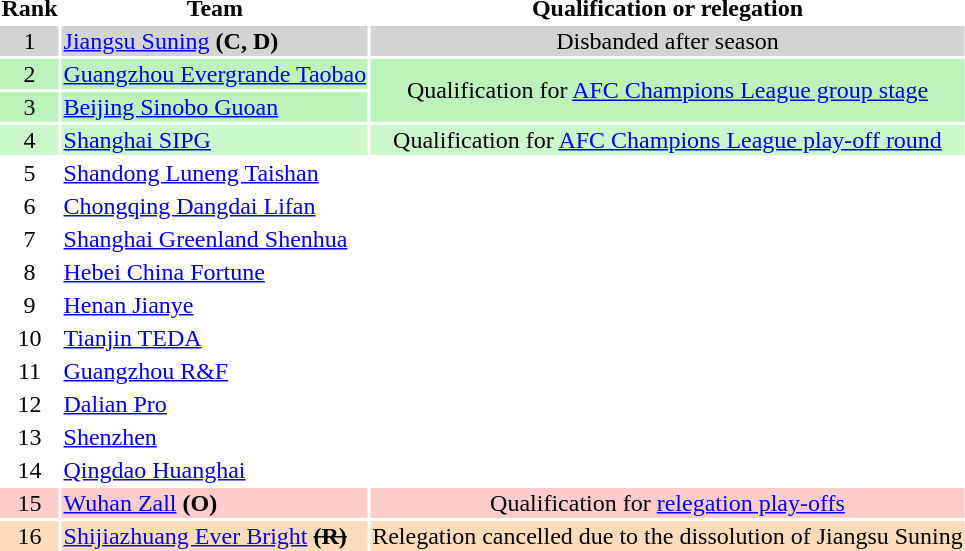<table>
<tr>
<th>Rank</th>
<th>Team</th>
<th>Qualification or relegation</th>
</tr>
<tr style="background-color:lightgray;">
<td style="text-align:center;">1</td>
<td><a href='#'>Jiangsu Suning</a> <strong>(C, D)</strong></td>
<td style="text-align:center;">Disbanded after season</td>
</tr>
<tr style="background-color:#BBF3BB;">
<td style="text-align:center;">2</td>
<td><a href='#'>Guangzhou Evergrande Taobao</a></td>
<td style="text-align:center;" rowspan="2">Qualification for <a href='#'>AFC Champions League group stage</a></td>
</tr>
<tr style="background-color:#BBF3BB;">
<td style="text-align:center;">3</td>
<td><a href='#'>Beijing Sinobo Guoan</a></td>
</tr>
<tr style="background-color:#CCF9CC;">
<td style="text-align:center;">4</td>
<td><a href='#'>Shanghai SIPG</a></td>
<td style="text-align:center;">Qualification for <a href='#'>AFC Champions League play-off round</a></td>
</tr>
<tr>
<td style="text-align:center;">5</td>
<td><a href='#'>Shandong Luneng Taishan</a></td>
<td style="text-align:center;" rowspan="10"></td>
</tr>
<tr>
<td style="text-align:center;">6</td>
<td><a href='#'>Chongqing Dangdai Lifan</a></td>
</tr>
<tr>
<td style="text-align:center;">7</td>
<td><a href='#'>Shanghai Greenland Shenhua</a></td>
</tr>
<tr>
<td style="text-align:center;">8</td>
<td><a href='#'>Hebei China Fortune</a></td>
</tr>
<tr>
<td style="text-align:center;">9</td>
<td><a href='#'>Henan Jianye</a></td>
</tr>
<tr>
<td style="text-align:center;">10</td>
<td><a href='#'>Tianjin TEDA</a></td>
</tr>
<tr>
<td style="text-align:center;">11</td>
<td><a href='#'>Guangzhou R&F</a></td>
</tr>
<tr>
<td style="text-align:center;">12</td>
<td><a href='#'>Dalian Pro</a></td>
</tr>
<tr>
<td style="text-align:center;">13</td>
<td><a href='#'>Shenzhen</a></td>
</tr>
<tr>
<td style="text-align:center;">14</td>
<td><a href='#'>Qingdao Huanghai</a></td>
</tr>
<tr style="background-color:#FFCCCC;">
<td style="text-align:center;">15</td>
<td><a href='#'>Wuhan Zall</a> <strong>(O)</strong></td>
<td style="text-align:center;">Qualification for <a href='#'>relegation play-offs</a></td>
</tr>
<tr style="background-color:#FEDCBA;">
<td style="text-align:center;">16</td>
<td><a href='#'>Shijiazhuang Ever Bright</a> <del><strong>(R)</strong></del></td>
<td style="text-align:center;">Relegation cancelled due to the dissolution of Jiangsu Suning</td>
</tr>
</table>
